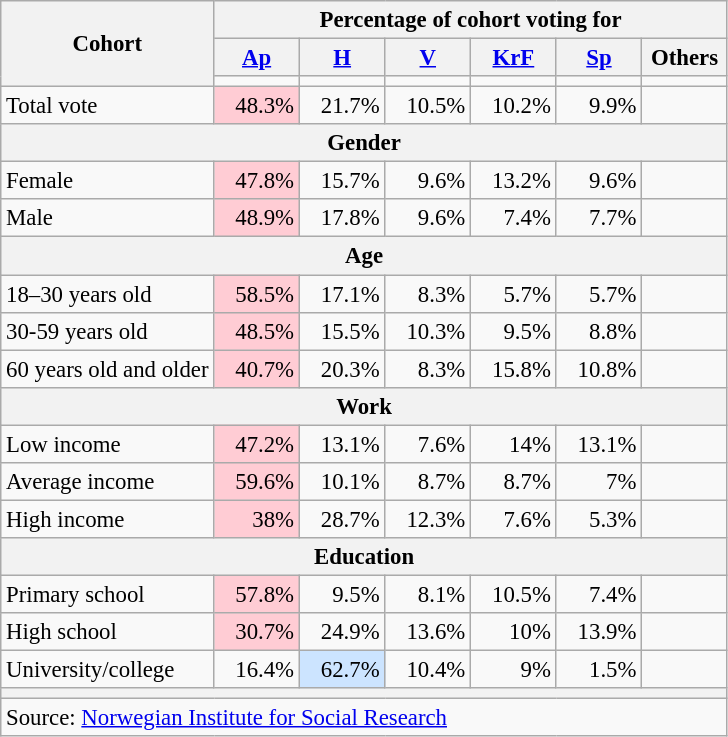<table class=wikitable style="font-size:95%; text-align:right">
<tr>
<th rowspan=3>Cohort</th>
<th colspan=6>Percentage of cohort voting for</th>
</tr>
<tr>
<th width=50px><a href='#'>Ap</a></th>
<th width=50px><a href='#'>H</a></th>
<th width=50px><a href='#'>V</a></th>
<th width=50px><a href='#'>KrF</a></th>
<th width=50px><a href='#'>Sp</a></th>
<th width=50px>Others</th>
</tr>
<tr>
<td bgcolor=></td>
<td bgcolor=></td>
<td bgcolor=></td>
<td bgcolor=></td>
<td bgcolor=></td>
<td bgcolor=></td>
</tr>
<tr>
<td align=left>Total vote</td>
<td bgcolor=#ffccd4>48.3%</td>
<td>21.7%</td>
<td>10.5%</td>
<td>10.2%</td>
<td>9.9%</td>
<td></td>
</tr>
<tr>
<th colspan=7>Gender</th>
</tr>
<tr>
<td align=left>Female</td>
<td bgcolor=#ffccd4>47.8%</td>
<td>15.7%</td>
<td>9.6%</td>
<td>13.2%</td>
<td>9.6%</td>
<td></td>
</tr>
<tr>
<td align=left>Male</td>
<td bgcolor=#ffccd4>48.9%</td>
<td>17.8%</td>
<td>9.6%</td>
<td>7.4%</td>
<td>7.7%</td>
<td></td>
</tr>
<tr>
<th colspan=7>Age</th>
</tr>
<tr>
<td align=left>18–30 years old</td>
<td bgcolor=#ffccd4>58.5%</td>
<td>17.1%</td>
<td>8.3%</td>
<td>5.7%</td>
<td>5.7%</td>
<td></td>
</tr>
<tr>
<td align=left>30-59 years old</td>
<td bgcolor=#ffccd4>48.5%</td>
<td>15.5%</td>
<td>10.3%</td>
<td>9.5%</td>
<td>8.8%</td>
<td></td>
</tr>
<tr>
<td align=left>60 years old and older</td>
<td bgcolor=#ffccd4>40.7%</td>
<td>20.3%</td>
<td>8.3%</td>
<td>15.8%</td>
<td>10.8%</td>
<td></td>
</tr>
<tr>
<th colspan=7>Work</th>
</tr>
<tr>
<td align=left>Low income</td>
<td bgcolor=#ffccd4>47.2%</td>
<td>13.1%</td>
<td>7.6%</td>
<td>14%</td>
<td>13.1%</td>
<td></td>
</tr>
<tr>
<td align=left>Average income</td>
<td bgcolor=#ffccd4>59.6%</td>
<td>10.1%</td>
<td>8.7%</td>
<td>8.7%</td>
<td>7%</td>
<td></td>
</tr>
<tr>
<td align=left>High income</td>
<td bgcolor=#ffccd4>38%</td>
<td>28.7%</td>
<td>12.3%</td>
<td>7.6%</td>
<td>5.3%</td>
<td></td>
</tr>
<tr>
<th colspan="7">Education</th>
</tr>
<tr>
<td align=left>Primary school</td>
<td bgcolor=#ffccd4>57.8%</td>
<td>9.5%</td>
<td>8.1%</td>
<td>10.5%</td>
<td>7.4%</td>
<td></td>
</tr>
<tr>
<td align=left>High school</td>
<td bgcolor=#ffccd4>30.7%</td>
<td>24.9%</td>
<td>13.6%</td>
<td>10%</td>
<td>13.9%</td>
<td></td>
</tr>
<tr>
<td align=left>University/college</td>
<td>16.4%</td>
<td bgcolor=#cce4ff>62.7%</td>
<td>10.4%</td>
<td>9%</td>
<td>1.5%</td>
<td></td>
</tr>
<tr>
<th colspan=11></th>
</tr>
<tr>
<td colspan=7 align=left>Source: <a href='#'>Norwegian Institute for Social Research</a></td>
</tr>
</table>
